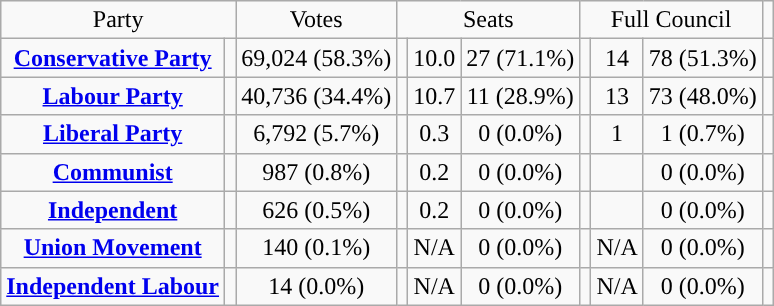<table class=wikitable style="text-align:center;">
<tr>
<td colspan=2>Party</td>
<td colspa1475n=3>Votes</td>
<td colspan=3>Seats</td>
<td colspan=3>Full Council</td>
</tr>
<tr>
<td><strong><a href='#'>Conservative Party</a></strong></td>
<td style="background:"></td>
<td>69,024 (58.3%)</td>
<td></td>
<td> 10.0</td>
<td>27 (71.1%)</td>
<td></td>
<td> 14</td>
<td>78 (51.3%)</td>
<td></td>
</tr>
<tr>
<td><strong><a href='#'>Labour Party</a></strong></td>
<td style="background:"></td>
<td>40,736 (34.4%)</td>
<td></td>
<td> 10.7</td>
<td>11 (28.9%)</td>
<td></td>
<td> 13</td>
<td>73 (48.0%)</td>
<td></td>
</tr>
<tr>
<td><strong><a href='#'>Liberal Party</a></strong></td>
<td style="background:"></td>
<td>6,792 (5.7%)</td>
<td></td>
<td> 0.3</td>
<td>0 (0.0%)</td>
<td></td>
<td> 1</td>
<td>1 (0.7%)</td>
<td></td>
</tr>
<tr>
<td><strong><a href='#'>Communist</a></strong></td>
<td style="background:"></td>
<td>987 (0.8%)</td>
<td></td>
<td> 0.2</td>
<td>0 (0.0%)</td>
<td></td>
<td></td>
<td>0 (0.0%)</td>
<td></td>
</tr>
<tr>
<td><strong><a href='#'>Independent</a></strong></td>
<td style="background:"></td>
<td>626 (0.5%)</td>
<td></td>
<td> 0.2</td>
<td>0 (0.0%)</td>
<td></td>
<td></td>
<td>0 (0.0%)</td>
<td></td>
</tr>
<tr>
<td><strong><a href='#'>Union Movement</a></strong></td>
<td style="background:"></td>
<td>140 (0.1%)</td>
<td></td>
<td>N/A</td>
<td>0 (0.0%)</td>
<td></td>
<td>N/A</td>
<td>0 (0.0%)</td>
<td></td>
</tr>
<tr>
<td><strong><a href='#'>Independent Labour</a></strong></td>
<td style="background:"></td>
<td>14 (0.0%)</td>
<td></td>
<td>N/A</td>
<td>0 (0.0%)</td>
<td></td>
<td>N/A</td>
<td>0 (0.0%)</td>
<td></td>
</tr>
</table>
